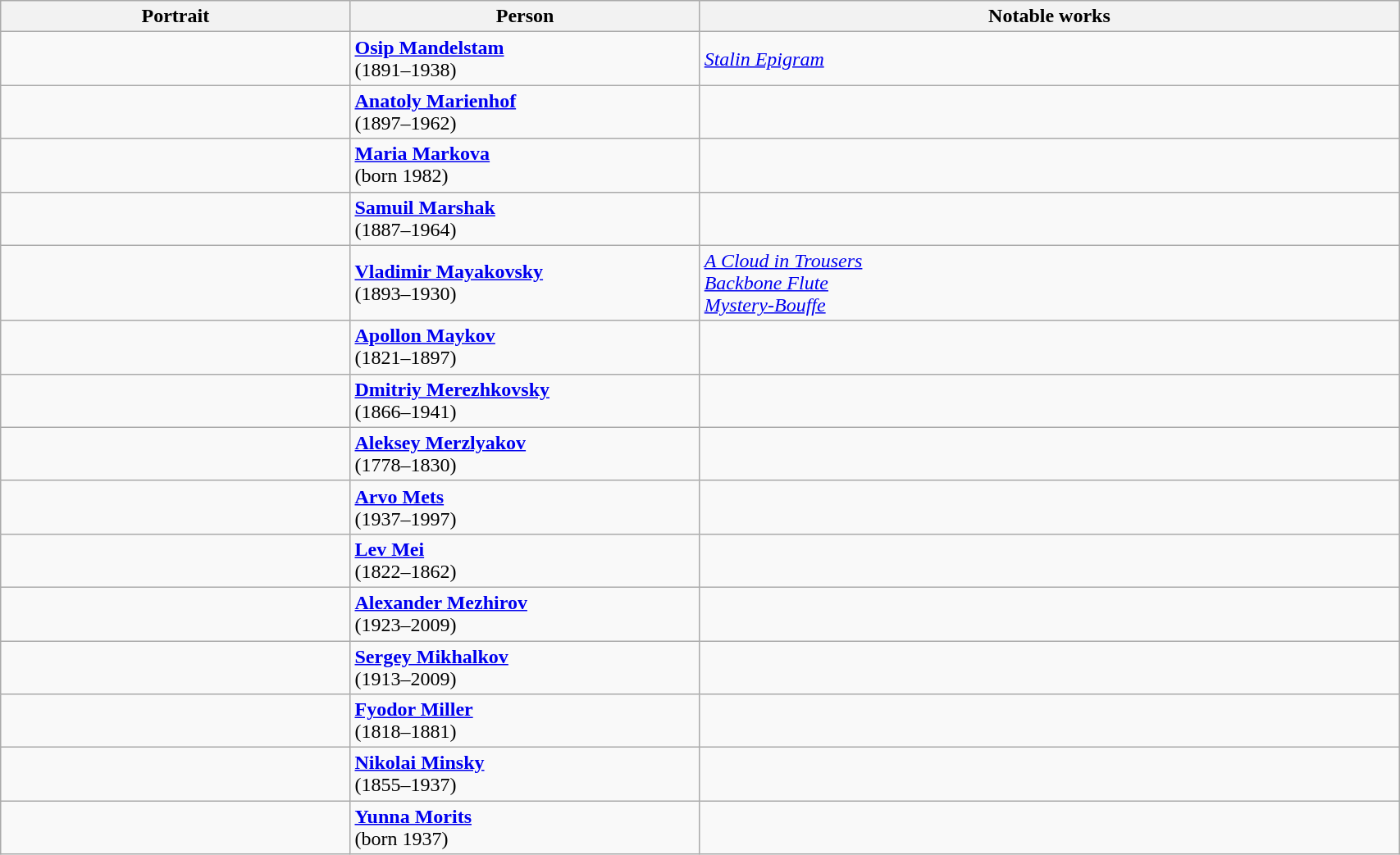<table class="wikitable" style="width:90%;">
<tr>
<th style="width:25%;">Portrait</th>
<th style="width:25%;">Person</th>
<th style="width:50%;">Notable works</th>
</tr>
<tr>
<td align=center></td>
<td><strong><a href='#'>Osip Mandelstam</a></strong><br> (1891–1938)</td>
<td><em><a href='#'>Stalin Epigram</a></em></td>
</tr>
<tr>
<td align=center></td>
<td><strong><a href='#'>Anatoly Marienhof</a></strong><br> (1897–1962)</td>
<td></td>
</tr>
<tr>
<td align=center></td>
<td><strong><a href='#'>Maria Markova</a></strong><br> (born 1982)</td>
<td></td>
</tr>
<tr>
<td align=center></td>
<td><strong><a href='#'>Samuil Marshak</a></strong><br> (1887–1964)</td>
<td></td>
</tr>
<tr>
<td align=center></td>
<td><strong><a href='#'>Vladimir Mayakovsky</a></strong> <br>(1893–1930)</td>
<td><em><a href='#'>A Cloud in Trousers</a></em><br><em><a href='#'>Backbone Flute</a></em><br><em><a href='#'>Mystery-Bouffe</a></em></td>
</tr>
<tr>
<td align=center></td>
<td><strong><a href='#'>Apollon Maykov</a></strong> <br>(1821–1897)</td>
<td></td>
</tr>
<tr>
<td align=center></td>
<td><strong><a href='#'>Dmitriy Merezhkovsky</a></strong><br> (1866–1941)</td>
<td></td>
</tr>
<tr>
<td align=center></td>
<td><strong><a href='#'>Aleksey Merzlyakov</a></strong><br> (1778–1830)</td>
<td></td>
</tr>
<tr>
<td align=center></td>
<td><strong><a href='#'>Arvo Mets</a></strong> <br>(1937–1997)</td>
<td></td>
</tr>
<tr>
<td align=center></td>
<td><strong><a href='#'>Lev Mei</a></strong> <br>(1822–1862)</td>
<td></td>
</tr>
<tr>
<td align=center></td>
<td><strong><a href='#'>Alexander Mezhirov</a></strong> <br>(1923–2009)</td>
<td></td>
</tr>
<tr>
<td align=center></td>
<td><strong><a href='#'>Sergey Mikhalkov</a></strong> <br>(1913–2009)</td>
<td></td>
</tr>
<tr>
<td align=center></td>
<td><strong><a href='#'>Fyodor Miller</a></strong><br>(1818–1881)</td>
<td></td>
</tr>
<tr>
<td align=center></td>
<td><strong><a href='#'>Nikolai Minsky</a></strong> <br>(1855–1937)</td>
<td></td>
</tr>
<tr>
<td align=center></td>
<td><strong><a href='#'>Yunna Morits</a></strong><br> (born 1937)</td>
<td></td>
</tr>
</table>
